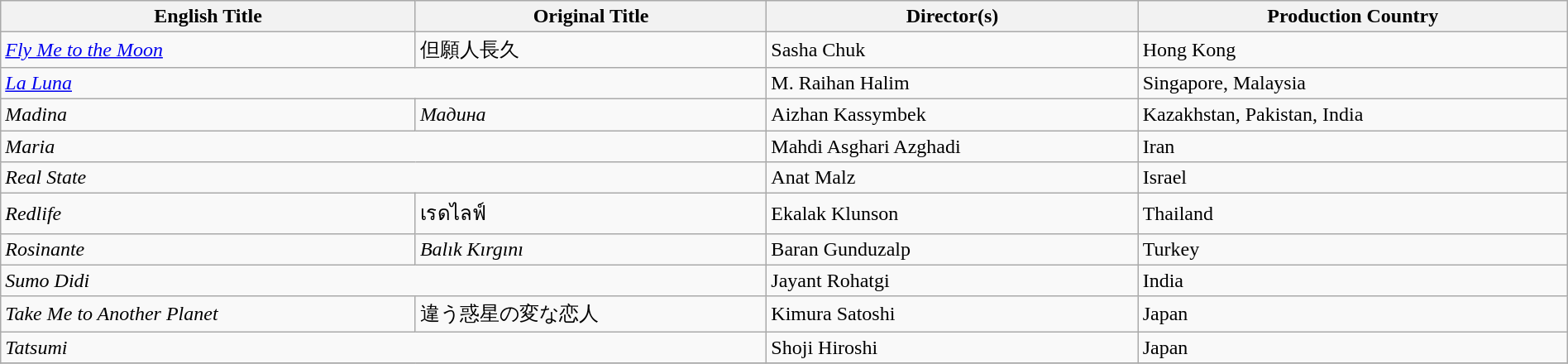<table class="sortable wikitable" style="width:100%; margin-bottom:4px">
<tr>
<th>English Title</th>
<th>Original Title</th>
<th>Director(s)</th>
<th>Production Country</th>
</tr>
<tr>
<td><em><a href='#'>Fly Me to the Moon</a></em></td>
<td>但願人長久</td>
<td>Sasha Chuk</td>
<td>Hong Kong</td>
</tr>
<tr>
<td colspan="2"><em><a href='#'>La Luna</a></em></td>
<td>M. Raihan Halim</td>
<td>Singapore, Malaysia</td>
</tr>
<tr>
<td><em>Madina</em></td>
<td><em>Мадина</em></td>
<td>Aizhan Kassymbek</td>
<td>Kazakhstan, Pakistan, India</td>
</tr>
<tr>
<td colspan="2"><em>Maria</em></td>
<td>Mahdi Asghari Azghadi</td>
<td>Iran</td>
</tr>
<tr>
<td colspan="2"><em>Real State</em></td>
<td>Anat Malz</td>
<td>Israel</td>
</tr>
<tr>
<td><em>Redlife</em></td>
<td>เรดไลฟ์</td>
<td>Ekalak Klunson</td>
<td>Thailand</td>
</tr>
<tr>
<td><em>Rosinante</em></td>
<td><em>Balık Kırgını</em></td>
<td>Baran Gunduzalp</td>
<td>Turkey</td>
</tr>
<tr>
<td colspan="2"><em>Sumo Didi</em></td>
<td>Jayant Rohatgi</td>
<td>India</td>
</tr>
<tr>
<td><em>Take Me to Another Planet</em></td>
<td>違う惑星の変な恋人</td>
<td>Kimura Satoshi</td>
<td>Japan</td>
</tr>
<tr>
<td colspan="2"><em>Tatsumi</em></td>
<td>Shoji Hiroshi</td>
<td>Japan</td>
</tr>
<tr>
</tr>
</table>
